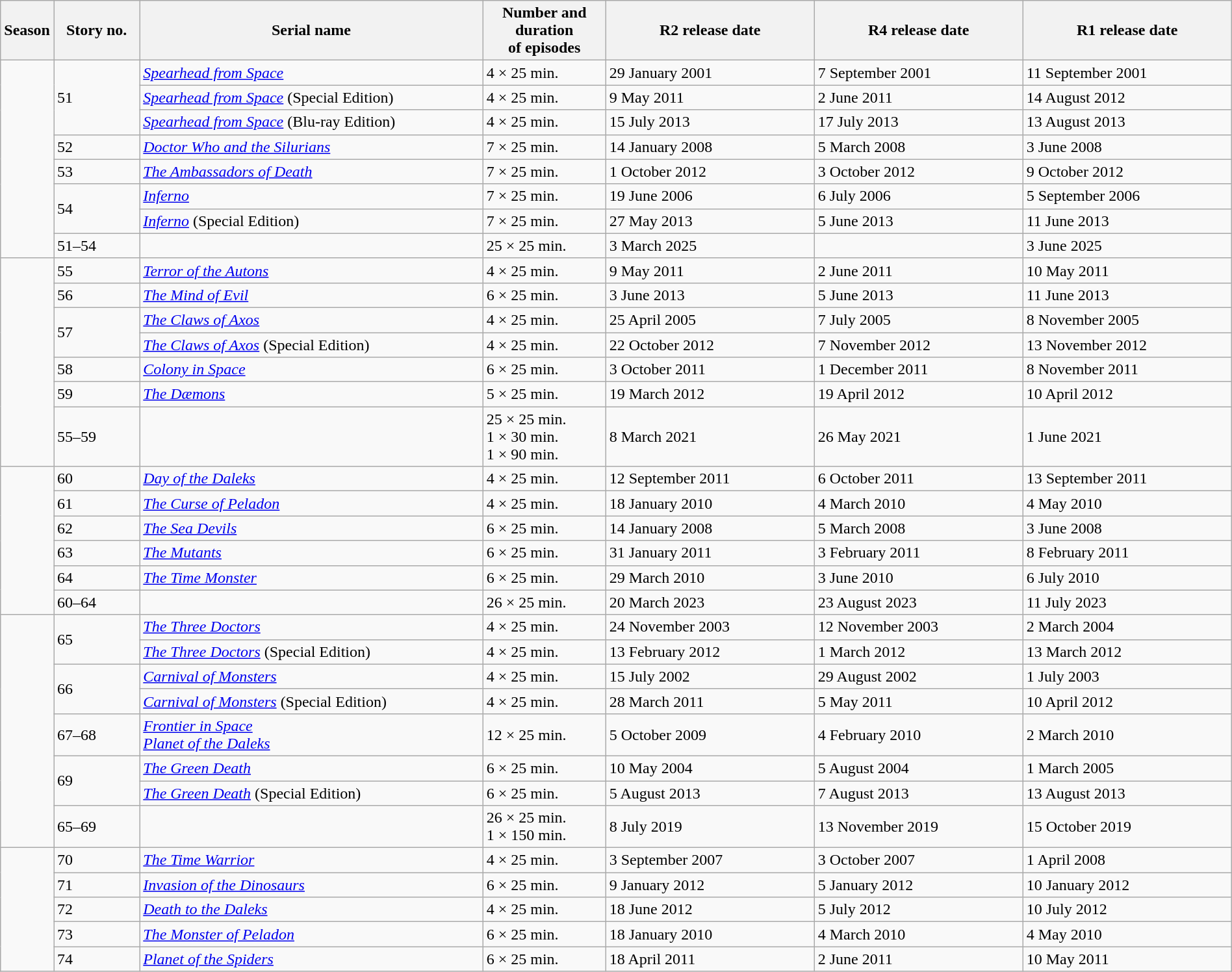<table class="wikitable sortable" style="width:100%;">
<tr>
<th style="width:4%;">Season</th>
<th style="width:7%;">Story no.</th>
<th style="width:28%;">Serial name</th>
<th style="width:10%;">Number and duration<br>of episodes</th>
<th style="width:17%;">R2 release date</th>
<th style="width:17%;">R4 release date</th>
<th style="width:17%;">R1 release date</th>
</tr>
<tr>
<td rowspan="8"></td>
<td rowspan="3">51</td>
<td><em><a href='#'>Spearhead from Space</a></em></td>
<td data-sort-value="100">4 × 25 min.</td>
<td data-sort-value="2001-01-29">29 January 2001</td>
<td data-sort-value="2001-09-07">7 September 2001</td>
<td data-sort-value="2001-09-11">11 September 2001</td>
</tr>
<tr>
<td><em><a href='#'>Spearhead from Space</a></em> (Special Edition)</td>
<td data-sort-value="100">4 × 25 min.</td>
<td data-sort-value="2011-05-09">9 May 2011</td>
<td data-sort-value="2011-06-02">2 June 2011</td>
<td data-sort-value="2012-08-14">14 August 2012</td>
</tr>
<tr>
<td><em><a href='#'>Spearhead from Space</a></em> (Blu-ray Edition)</td>
<td data-sort-value="100">4 × 25 min.</td>
<td data-sort-value="2013-07-15">15 July 2013</td>
<td data-sort-value="2013-07-17">17 July 2013</td>
<td data-sort-value="2013-08-13">13 August 2013</td>
</tr>
<tr>
<td>52</td>
<td><em><a href='#'>Doctor Who and the Silurians</a></em></td>
<td data-sort-value="175">7 × 25 min.</td>
<td data-sort-value="2008-01-14">14 January 2008</td>
<td data-sort-value="2008-03-05">5 March 2008</td>
<td data-sort-value="2008-06-03">3 June 2008</td>
</tr>
<tr>
<td>53</td>
<td><em><a href='#'>The Ambassadors of Death</a></em></td>
<td data-sort-value="175">7 × 25 min.</td>
<td data-sort-value="2012-10-01">1 October 2012</td>
<td data-sort-value="2012-10-03">3 October 2012</td>
<td data-sort-value="2012-10-09">9 October 2012</td>
</tr>
<tr>
<td rowspan="2">54</td>
<td><em><a href='#'>Inferno</a></em></td>
<td data-sort-value="175">7 × 25 min.</td>
<td data-sort-value="2006-06-19">19 June 2006</td>
<td data-sort-value="2006-07-06">6 July 2006</td>
<td data-sort-value="2006-09-05">5 September 2006</td>
</tr>
<tr>
<td><em><a href='#'>Inferno</a></em> (Special Edition)</td>
<td data-sort-value="175">7 × 25 min.</td>
<td data-sort-value="2013-05-27">27 May 2013</td>
<td data-sort-value="2013-06-05">5 June 2013</td>
<td data-sort-value="2013-06-11">11 June 2013</td>
</tr>
<tr>
<td>51–54</td>
<td></td>
<td data-sort-value="625">25 × 25 min.</td>
<td data-sort-value="2025-03-03">3 March 2025  </td>
<td></td>
<td data-sort-value="2025-06-03">3 June 2025</td>
</tr>
<tr>
<td rowspan="7"></td>
<td>55</td>
<td><em><a href='#'>Terror of the Autons</a></em></td>
<td data-sort-value="100">4 × 25 min.</td>
<td data-sort-value="2011-05-09">9 May 2011</td>
<td data-sort-value="2011-06-02">2 June 2011</td>
<td data-sort-value="2011-05-10">10 May 2011</td>
</tr>
<tr>
<td>56</td>
<td><em><a href='#'>The Mind of Evil</a></em></td>
<td data-sort-value="150">6 × 25 min.</td>
<td data-sort-value="2013-06-03">3 June 2013</td>
<td data-sort-value="2013-06-05">5 June 2013</td>
<td data-sort-value="2013-06-11">11 June 2013</td>
</tr>
<tr>
<td rowspan="2">57</td>
<td><em><a href='#'>The Claws of Axos</a></em></td>
<td data-sort-value="100">4 × 25 min.</td>
<td data-sort-value="2005-04-25">25 April 2005</td>
<td data-sort-value="2005-07-07">7 July 2005</td>
<td data-sort-value="2005-11-08">8 November 2005</td>
</tr>
<tr>
<td><em><a href='#'>The Claws of Axos</a></em> (Special Edition)</td>
<td data-sort-value="100">4 × 25 min.</td>
<td data-sort-value="2012-10-22">22 October 2012</td>
<td data-sort-value="2012-11-07">7 November 2012</td>
<td data-sort-value="2012-11-13">13 November 2012</td>
</tr>
<tr>
<td>58</td>
<td><em><a href='#'>Colony in Space</a></em></td>
<td data-sort-value="150">6 × 25 min.</td>
<td data-sort-value="2011-10-03">3 October 2011</td>
<td data-sort-value="2011-12-01">1 December 2011</td>
<td data-sort-value="2011-11-08">8 November 2011</td>
</tr>
<tr>
<td>59</td>
<td><em><a href='#'>The Dæmons</a></em></td>
<td data-sort-value="125">5 × 25 min.</td>
<td data-sort-value="2012-03-19">19 March 2012</td>
<td data-sort-value="2012-04-19">19 April 2012</td>
<td data-sort-value="2012-04-10">10 April 2012</td>
</tr>
<tr>
<td>55–59</td>
<td></td>
<td data-sort-value="745">25 × 25 min.<br>1 × 30 min.<br>1 × 90 min.</td>
<td data-sort-value="2021-03-08">8 March 2021  </td>
<td data-sort-value="2021-05-26">26 May 2021  </td>
<td data-sort-value="2021-06-01">1 June 2021  </td>
</tr>
<tr>
<td rowspan="6"><br></td>
<td>60</td>
<td><em><a href='#'>Day of the Daleks</a></em></td>
<td data-sort-value="100">4 × 25 min.</td>
<td data-sort-value="2011-09-12">12 September 2011</td>
<td data-sort-value="2011-10-06">6 October 2011</td>
<td data-sort-value="2011-09-13">13 September 2011</td>
</tr>
<tr>
<td>61</td>
<td><em><a href='#'>The Curse of Peladon</a></em></td>
<td data-sort-value="100">4 × 25 min.</td>
<td data-sort-value="2010-01-18">18 January 2010</td>
<td data-sort-value="2010-03-04">4 March 2010</td>
<td data-sort-value="2010-05-04">4 May 2010</td>
</tr>
<tr>
<td>62</td>
<td><em><a href='#'>The Sea Devils</a></em></td>
<td data-sort-value="150">6 × 25 min.</td>
<td data-sort-value="2008-01-14">14 January 2008</td>
<td data-sort-value="2008-03-05">5 March 2008</td>
<td data-sort-value="2008-06-03">3 June 2008</td>
</tr>
<tr>
<td>63</td>
<td><em><a href='#'>The Mutants</a></em></td>
<td data-sort-value="150">6 × 25 min.</td>
<td data-sort-value="2011-01-31">31 January 2011</td>
<td data-sort-value="2011-02-03">3 February 2011</td>
<td data-sort-value="2011-02-08">8 February 2011</td>
</tr>
<tr>
<td>64</td>
<td><em><a href='#'>The Time Monster</a></em></td>
<td data-sort-value="150">6 × 25 min.</td>
<td data-sort-value="2010-03-29">29 March 2010</td>
<td data-sort-value="2010-06-03">3 June 2010</td>
<td data-sort-value="2010-07-06">6 July 2010</td>
</tr>
<tr>
<td>60–64</td>
<td></td>
<td data-sort-value="650">26 × 25 min.</td>
<td data-sort-value="2023-03-20">20 March 2023  </td>
<td data-sort-value="2023-08-23">23 August 2023  </td>
<td data-sort-value="2023-07-11">11 July 2023  </td>
</tr>
<tr>
<td rowspan="8"></td>
<td rowspan="2">65</td>
<td><em><a href='#'>The Three Doctors</a></em></td>
<td data-sort-value="100">4 × 25 min.</td>
<td data-sort-value="2003-11-24">24 November 2003</td>
<td data-sort-value="2003-11-12">12 November 2003</td>
<td data-sort-value="2004-03-02">2 March 2004</td>
</tr>
<tr>
<td><em><a href='#'>The Three Doctors</a></em> (Special Edition)</td>
<td data-sort-value="100">4 × 25 min.</td>
<td data-sort-value="2012-02-13">13 February 2012</td>
<td data-sort-value="2012-03-01">1 March 2012</td>
<td data-sort-value="2012-03-13">13 March 2012</td>
</tr>
<tr>
<td rowspan="2">66</td>
<td><em><a href='#'>Carnival of Monsters</a></em></td>
<td data-sort-value="100">4 × 25 min.</td>
<td data-sort-value="2002-07-15">15 July 2002</td>
<td data-sort-value="2002-08-29">29 August 2002</td>
<td data-sort-value="2003-07-01">1 July 2003</td>
</tr>
<tr>
<td><em><a href='#'>Carnival of Monsters</a></em> (Special Edition)</td>
<td data-sort-value="100">4 × 25 min.</td>
<td data-sort-value="2011-03-28">28 March 2011</td>
<td data-sort-value="2011-05-05">5 May 2011</td>
<td data-sort-value="2012-04-10">10 April 2012</td>
</tr>
<tr>
<td>67–68</td>
<td><em><a href='#'>Frontier in Space</a></em><br><em><a href='#'>Planet of the Daleks</a></em></td>
<td data-sort-value="300">12 × 25 min.</td>
<td data-sort-value="2009-10-05">5 October 2009</td>
<td data-sort-value="2010-02-04">4 February 2010</td>
<td data-sort-value="2010-03-02">2 March 2010</td>
</tr>
<tr>
<td rowspan="2">69</td>
<td><em><a href='#'>The Green Death</a></em></td>
<td data-sort-value="150">6 × 25 min.</td>
<td data-sort-value="2004-05-10">10 May 2004</td>
<td data-sort-value="2004-08-05">5 August 2004</td>
<td data-sort-value="2005-03-01">1 March 2005</td>
</tr>
<tr>
<td><em><a href='#'>The Green Death</a></em> (Special Edition)</td>
<td data-sort-value="150">6 × 25 min.</td>
<td data-sort-value="2013-08-05">5 August 2013</td>
<td data-sort-value="2013-08-07">7 August 2013</td>
<td data-sort-value="2013-08-13">13 August 2013</td>
</tr>
<tr>
<td>65–69</td>
<td></td>
<td data-sort-value="800">26 × 25 min.<br>1 × 150 min.</td>
<td data-sort-value="2019-07-08">8 July 2019  </td>
<td data-sort-value="2019-11-13">13 November 2019  </td>
<td data-sort-value="2019-10-15">15 October 2019  </td>
</tr>
<tr>
<td rowspan="5"></td>
<td>70</td>
<td><em><a href='#'>The Time Warrior</a></em></td>
<td data-sort-value="100">4 × 25 min.</td>
<td data-sort-value="2007-09-03">3 September 2007</td>
<td data-sort-value="2007-10-03">3 October 2007</td>
<td data-sort-value="2008-04-01">1 April 2008</td>
</tr>
<tr>
<td>71</td>
<td><em><a href='#'>Invasion of the Dinosaurs</a></em></td>
<td data-sort-value="150">6 × 25 min.</td>
<td data-sort-value="2012-01-09">9 January 2012</td>
<td data-sort-value="2012-01-05">5 January 2012 </td>
<td data-sort-value="2012-01-10">10 January 2012</td>
</tr>
<tr>
<td>72</td>
<td><em><a href='#'>Death to the Daleks</a></em></td>
<td data-sort-value="100">4 × 25 min.</td>
<td data-sort-value="2012-06-18">18 June 2012</td>
<td data-sort-value="2012-07-05">5 July 2012</td>
<td data-sort-value="2012-07-10">10 July 2012</td>
</tr>
<tr>
<td>73</td>
<td><em><a href='#'>The Monster of Peladon</a></em></td>
<td data-sort-value="150">6 × 25 min.</td>
<td data-sort-value="2010-01-18">18 January 2010</td>
<td data-sort-value="2010-03-04">4 March 2010</td>
<td data-sort-value="2010-05-04">4 May 2010</td>
</tr>
<tr>
<td>74</td>
<td><em><a href='#'>Planet of the Spiders</a></em></td>
<td data-sort-value="150">6 × 25 min.</td>
<td data-sort-value="2011-04-18">18 April 2011</td>
<td data-sort-value="2011-06-02">2 June 2011</td>
<td data-sort-value="2011-05-10">10 May 2011<br></td>
</tr>
</table>
